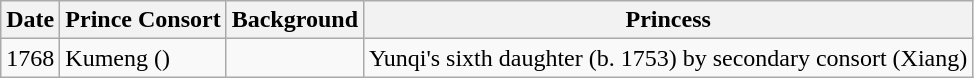<table class="wikitable">
<tr>
<th>Date</th>
<th>Prince Consort</th>
<th>Background</th>
<th>Princess</th>
</tr>
<tr>
<td>1768</td>
<td>Kumeng ()</td>
<td></td>
<td>Yunqi's sixth daughter (b. 1753) by secondary consort (Xiang)</td>
</tr>
</table>
